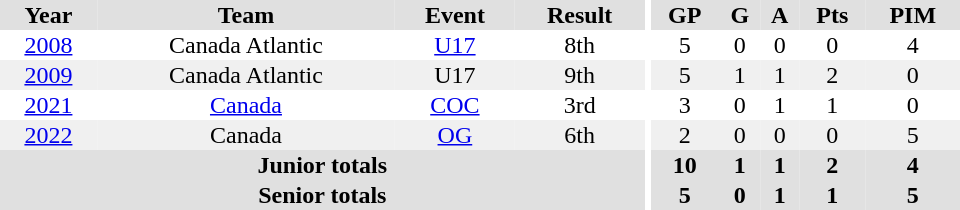<table border="0" cellpadding="1" cellspacing="0" ID="Table3" style="text-align:center; width:40em">
<tr ALIGN="center" bgcolor="#e0e0e0">
<th>Year</th>
<th>Team</th>
<th>Event</th>
<th>Result</th>
<th rowspan="99" bgcolor="#ffffff"></th>
<th>GP</th>
<th>G</th>
<th>A</th>
<th>Pts</th>
<th>PIM</th>
</tr>
<tr>
<td><a href='#'>2008</a></td>
<td>Canada Atlantic</td>
<td><a href='#'>U17</a></td>
<td>8th</td>
<td>5</td>
<td>0</td>
<td>0</td>
<td>0</td>
<td>4</td>
</tr>
<tr bgcolor="#f0f0f0">
<td><a href='#'>2009</a></td>
<td>Canada Atlantic</td>
<td>U17</td>
<td>9th</td>
<td>5</td>
<td>1</td>
<td>1</td>
<td>2</td>
<td>0</td>
</tr>
<tr>
<td><a href='#'>2021</a></td>
<td><a href='#'>Canada</a></td>
<td><a href='#'>COC</a></td>
<td>3rd</td>
<td>3</td>
<td>0</td>
<td>1</td>
<td>1</td>
<td>0</td>
</tr>
<tr bgcolor="#f0f0f0">
<td><a href='#'>2022</a></td>
<td>Canada</td>
<td><a href='#'>OG</a></td>
<td>6th</td>
<td>2</td>
<td>0</td>
<td>0</td>
<td>0</td>
<td>5</td>
</tr>
<tr bgcolor="#e0e0e0">
<th colspan="4">Junior totals</th>
<th>10</th>
<th>1</th>
<th>1</th>
<th>2</th>
<th>4</th>
</tr>
<tr bgcolor="#e0e0e0">
<th colspan="4">Senior totals</th>
<th>5</th>
<th>0</th>
<th>1</th>
<th>1</th>
<th>5</th>
</tr>
</table>
